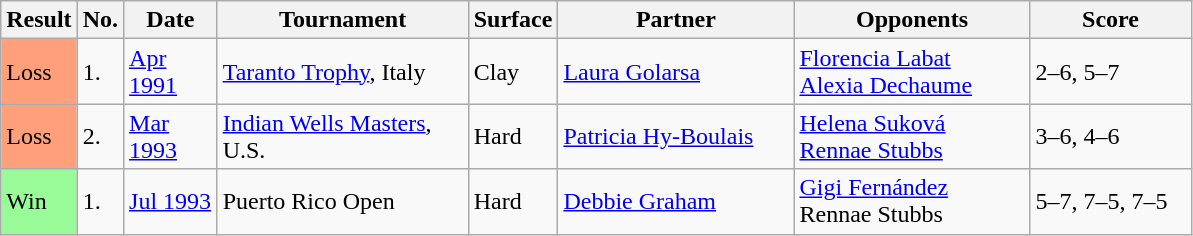<table class="sortable wikitable">
<tr>
<th>Result</th>
<th style="width:20px" class="unsortable">No.</th>
<th style="width:55px">Date</th>
<th style="width:160px">Tournament</th>
<th style="width:50px">Surface</th>
<th style="width:150px">Partner</th>
<th style="width:150px">Opponents</th>
<th style="width:100px" class="unsortable">Score</th>
</tr>
<tr>
<td style="background:#ffa07a;">Loss</td>
<td>1.</td>
<td><a href='#'>Apr 1991</a></td>
<td><a href='#'>Taranto Trophy</a>, Italy</td>
<td>Clay</td>
<td> <a href='#'>Laura Golarsa</a></td>
<td> <a href='#'>Florencia Labat</a> <br>  <a href='#'>Alexia Dechaume</a></td>
<td>2–6, 5–7</td>
</tr>
<tr>
<td style="background:#ffa07a;">Loss</td>
<td>2.</td>
<td><a href='#'>Mar 1993</a></td>
<td><a href='#'>Indian Wells Masters</a>, U.S.</td>
<td>Hard</td>
<td> <a href='#'>Patricia Hy-Boulais</a></td>
<td> <a href='#'>Helena Suková</a> <br>  <a href='#'>Rennae Stubbs</a></td>
<td>3–6, 4–6</td>
</tr>
<tr>
<td style="background:#98fb98;">Win</td>
<td>1.</td>
<td><a href='#'>Jul 1993</a></td>
<td>Puerto Rico Open</td>
<td>Hard</td>
<td> <a href='#'>Debbie Graham</a></td>
<td> <a href='#'>Gigi Fernández</a> <br>  Rennae Stubbs</td>
<td>5–7, 7–5, 7–5</td>
</tr>
</table>
